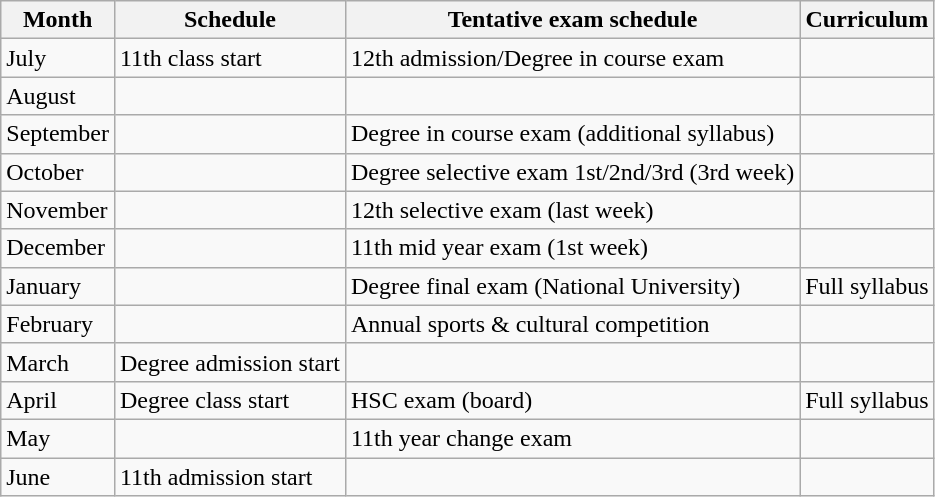<table class="wikitable">
<tr>
<th>Month</th>
<th>Schedule</th>
<th>Tentative exam schedule</th>
<th>Curriculum</th>
</tr>
<tr>
<td>July</td>
<td>11th class start</td>
<td>12th admission/Degree in course exam</td>
<td></td>
</tr>
<tr>
<td>August</td>
<td></td>
<td></td>
<td></td>
</tr>
<tr>
<td>September</td>
<td></td>
<td>Degree in course exam (additional syllabus)</td>
<td></td>
</tr>
<tr>
<td>October</td>
<td></td>
<td>Degree selective exam 1st/2nd/3rd (3rd week)</td>
<td></td>
</tr>
<tr>
<td>November</td>
<td></td>
<td>12th selective exam (last week)</td>
<td></td>
</tr>
<tr>
<td>December</td>
<td></td>
<td>11th mid year exam (1st week)</td>
<td></td>
</tr>
<tr>
<td>January</td>
<td></td>
<td>Degree final exam (National University)</td>
<td>Full syllabus</td>
</tr>
<tr>
<td>February</td>
<td></td>
<td>Annual sports & cultural competition</td>
<td></td>
</tr>
<tr>
<td>March</td>
<td>Degree admission start</td>
<td></td>
<td></td>
</tr>
<tr>
<td>April</td>
<td>Degree class start</td>
<td>HSC exam (board)</td>
<td>Full syllabus</td>
</tr>
<tr>
<td>May</td>
<td></td>
<td>11th year change exam</td>
<td></td>
</tr>
<tr>
<td>June</td>
<td>11th admission start</td>
<td></td>
<td></td>
</tr>
</table>
